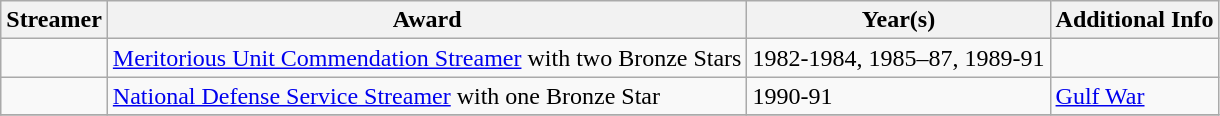<table class=wikitable>
<tr>
<th>Streamer</th>
<th>Award</th>
<th>Year(s)</th>
<th>Additional Info</th>
</tr>
<tr>
<td></td>
<td><a href='#'>Meritorious Unit Commendation Streamer</a> with two Bronze Stars</td>
<td>1982-1984, 1985–87, 1989-91</td>
<td><br></td>
</tr>
<tr>
<td></td>
<td><a href='#'>National Defense Service Streamer</a> with one Bronze Star</td>
<td>1990-91</td>
<td><a href='#'>Gulf War</a></td>
</tr>
<tr>
</tr>
</table>
